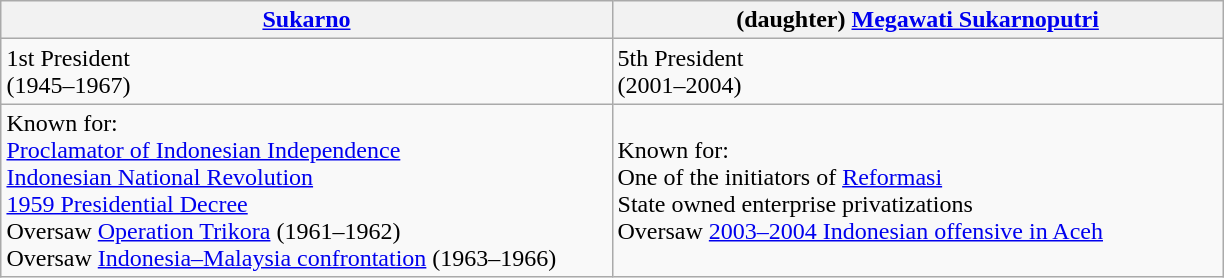<table class="wikitable" style="margin-left: auto; margin-right: auto; border: none;">
<tr>
<th scope="col" style="width: 300pt;"><a href='#'>Sukarno</a><br></th>
<th scope="col" style="width: 300pt;">(daughter) <a href='#'>Megawati Sukarnoputri</a><br></th>
</tr>
<tr>
<td>1st President<br>(1945–1967)</td>
<td>5th President<br>(2001–2004)</td>
</tr>
<tr>
<td>Known for:<br><a href='#'>Proclamator of Indonesian Independence</a><br><a href='#'>Indonesian National Revolution</a><br><a href='#'>1959 Presidential Decree</a><br>Oversaw <a href='#'>Operation Trikora</a> (1961–1962)<br>Oversaw <a href='#'>Indonesia–Malaysia confrontation</a> (1963–1966)</td>
<td>Known for:<br>One of the initiators of <a href='#'>Reformasi</a><br>State owned enterprise privatizations<br>Oversaw <a href='#'>2003–2004 Indonesian offensive in Aceh</a></td>
</tr>
</table>
